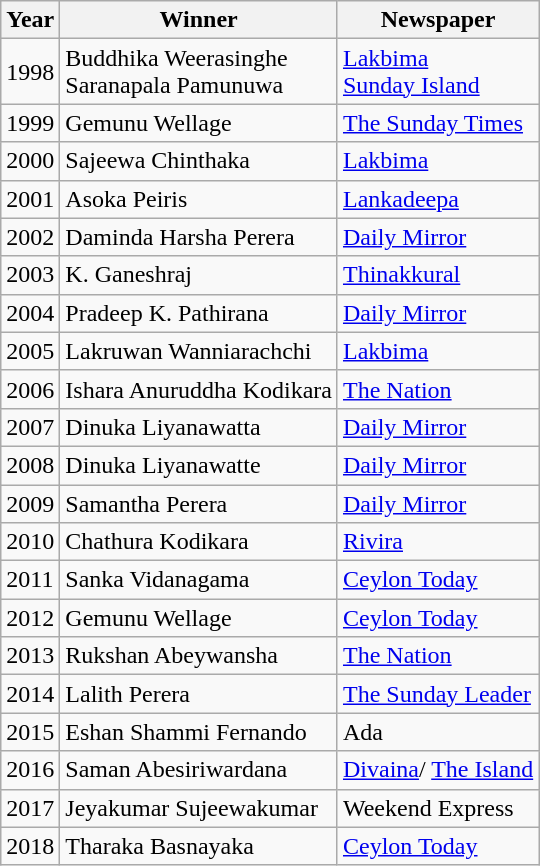<table class="wikitable sortable mw-collapsible mw-collapsed">
<tr>
<th>Year</th>
<th>Winner</th>
<th>Newspaper</th>
</tr>
<tr>
<td>1998</td>
<td>Buddhika Weerasinghe<br>Saranapala Pamunuwa</td>
<td><a href='#'>Lakbima</a><br><a href='#'>Sunday Island</a></td>
</tr>
<tr>
<td>1999</td>
<td>Gemunu Wellage</td>
<td><a href='#'>The Sunday Times</a></td>
</tr>
<tr>
<td>2000</td>
<td>Sajeewa Chinthaka</td>
<td><a href='#'>Lakbima</a></td>
</tr>
<tr>
<td>2001</td>
<td>Asoka Peiris</td>
<td><a href='#'>Lankadeepa</a></td>
</tr>
<tr>
<td>2002</td>
<td>Daminda Harsha Perera</td>
<td><a href='#'>Daily Mirror</a></td>
</tr>
<tr>
<td>2003</td>
<td>K. Ganeshraj</td>
<td><a href='#'>Thinakkural</a></td>
</tr>
<tr>
<td>2004</td>
<td>Pradeep K. Pathirana</td>
<td><a href='#'>Daily Mirror</a></td>
</tr>
<tr>
<td>2005</td>
<td>Lakruwan Wanniarachchi</td>
<td><a href='#'>Lakbima</a></td>
</tr>
<tr>
<td>2006</td>
<td>Ishara Anuruddha Kodikara</td>
<td><a href='#'>The Nation</a></td>
</tr>
<tr>
<td>2007</td>
<td>Dinuka Liyanawatta</td>
<td><a href='#'>Daily Mirror</a></td>
</tr>
<tr>
<td>2008</td>
<td>Dinuka Liyanawatte</td>
<td><a href='#'>Daily Mirror</a></td>
</tr>
<tr>
<td>2009</td>
<td>Samantha Perera</td>
<td><a href='#'>Daily Mirror</a></td>
</tr>
<tr>
<td>2010</td>
<td>Chathura Kodikara</td>
<td><a href='#'>Rivira</a></td>
</tr>
<tr>
<td>2011</td>
<td>Sanka Vidanagama</td>
<td><a href='#'>Ceylon Today</a></td>
</tr>
<tr>
<td>2012</td>
<td>Gemunu Wellage</td>
<td><a href='#'>Ceylon Today</a></td>
</tr>
<tr>
<td>2013</td>
<td>Rukshan Abeywansha</td>
<td><a href='#'>The Nation</a></td>
</tr>
<tr>
<td>2014</td>
<td>Lalith Perera</td>
<td><a href='#'>The Sunday Leader</a></td>
</tr>
<tr>
<td>2015</td>
<td>Eshan Shammi Fernando</td>
<td>Ada</td>
</tr>
<tr>
<td>2016</td>
<td>Saman Abesiriwardana</td>
<td><a href='#'>Divaina</a>/ <a href='#'>The Island</a></td>
</tr>
<tr>
<td>2017</td>
<td>Jeyakumar Sujeewakumar</td>
<td>Weekend Express</td>
</tr>
<tr>
<td>2018</td>
<td>Tharaka Basnayaka</td>
<td><a href='#'>Ceylon Today</a></td>
</tr>
</table>
